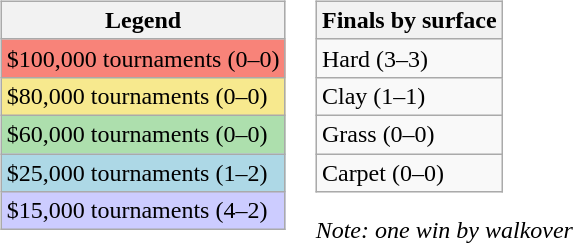<table>
<tr valign=top>
<td><br><table class="wikitable">
<tr>
<th>Legend</th>
</tr>
<tr style="background:#f88379;">
<td>$100,000 tournaments (0–0)</td>
</tr>
<tr style="background:#f7e98e;">
<td>$80,000 tournaments (0–0)</td>
</tr>
<tr style="background:#addfad;">
<td>$60,000 tournaments (0–0)</td>
</tr>
<tr style="background:lightblue;">
<td>$25,000 tournaments (1–2)</td>
</tr>
<tr style="background:#ccccff;">
<td>$15,000 tournaments (4–2)</td>
</tr>
</table>
</td>
<td><br><table class=wikitable>
<tr>
<th>Finals by surface</th>
</tr>
<tr>
<td>Hard (3–3)</td>
</tr>
<tr>
<td>Clay (1–1)</td>
</tr>
<tr>
<td>Grass (0–0)</td>
</tr>
<tr>
<td>Carpet (0–0)</td>
</tr>
</table>
<em>Note: one win by walkover</em></td>
</tr>
</table>
